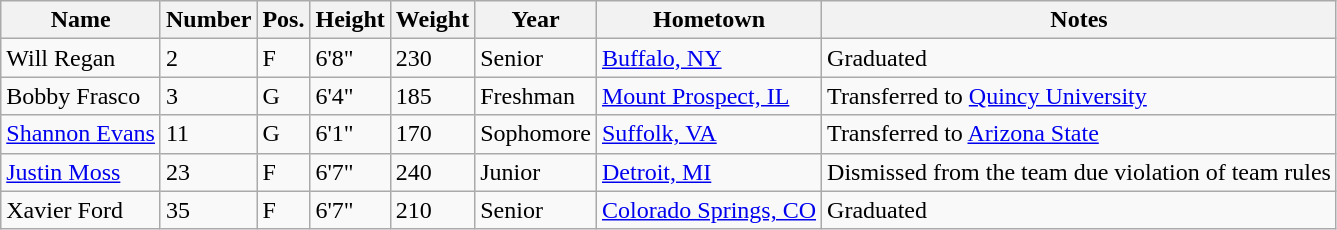<table class="wikitable sortable" border="1">
<tr>
<th>Name</th>
<th>Number</th>
<th>Pos.</th>
<th>Height</th>
<th>Weight</th>
<th>Year</th>
<th>Hometown</th>
<th class="unsortable">Notes</th>
</tr>
<tr>
<td>Will Regan</td>
<td>2</td>
<td>F</td>
<td>6'8"</td>
<td>230</td>
<td>Senior</td>
<td><a href='#'>Buffalo, NY</a></td>
<td>Graduated</td>
</tr>
<tr>
<td>Bobby Frasco</td>
<td>3</td>
<td>G</td>
<td>6'4"</td>
<td>185</td>
<td>Freshman</td>
<td><a href='#'>Mount Prospect, IL</a></td>
<td>Transferred to <a href='#'>Quincy University</a></td>
</tr>
<tr>
<td><a href='#'>Shannon Evans</a></td>
<td>11</td>
<td>G</td>
<td>6'1"</td>
<td>170</td>
<td>Sophomore</td>
<td><a href='#'>Suffolk, VA</a></td>
<td>Transferred to <a href='#'>Arizona State</a></td>
</tr>
<tr>
<td><a href='#'>Justin Moss</a></td>
<td>23</td>
<td>F</td>
<td>6'7"</td>
<td>240</td>
<td>Junior</td>
<td><a href='#'>Detroit, MI</a></td>
<td>Dismissed from the team due violation of team rules</td>
</tr>
<tr>
<td>Xavier Ford</td>
<td>35</td>
<td>F</td>
<td>6'7"</td>
<td>210</td>
<td>Senior</td>
<td><a href='#'>Colorado Springs, CO</a></td>
<td>Graduated</td>
</tr>
</table>
